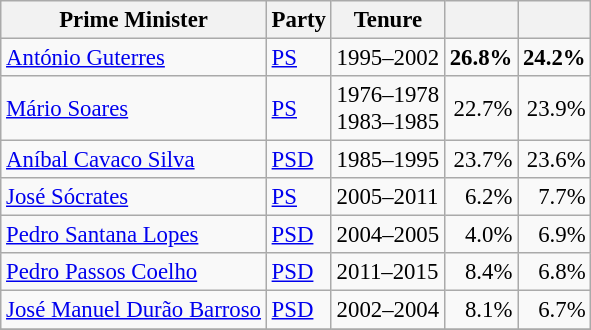<table class="wikitable sortable" style="font-size:95%">
<tr>
<th>Prime Minister</th>
<th>Party</th>
<th>Tenure</th>
<th></th>
<th></th>
</tr>
<tr>
<td><a href='#'>António Guterres</a></td>
<td><a href='#'>PS</a></td>
<td>1995–2002</td>
<td><strong>26.8%</strong></td>
<td><strong>24.2%</strong></td>
</tr>
<tr>
<td><a href='#'>Mário Soares</a></td>
<td><a href='#'>PS</a></td>
<td>1976–1978<br>1983–1985</td>
<td align="right">22.7%</td>
<td align="right">23.9%</td>
</tr>
<tr>
<td><a href='#'>Aníbal Cavaco Silva</a></td>
<td><a href='#'>PSD</a></td>
<td>1985–1995</td>
<td align="right">23.7%</td>
<td align="right">23.6%</td>
</tr>
<tr>
<td><a href='#'>José Sócrates</a></td>
<td><a href='#'>PS</a></td>
<td>2005–2011</td>
<td align="right">6.2%</td>
<td align="right">7.7%</td>
</tr>
<tr>
<td><a href='#'>Pedro Santana Lopes</a></td>
<td><a href='#'>PSD</a></td>
<td>2004–2005</td>
<td align="right">4.0%</td>
<td align="right">6.9%</td>
</tr>
<tr>
<td><a href='#'>Pedro Passos Coelho</a></td>
<td><a href='#'>PSD</a></td>
<td>2011–2015</td>
<td align="right">8.4%</td>
<td align="right">6.8%</td>
</tr>
<tr>
<td><a href='#'>José Manuel Durão Barroso</a></td>
<td><a href='#'>PSD</a></td>
<td>2002–2004</td>
<td align="right">8.1%</td>
<td align="right">6.7%</td>
</tr>
<tr>
</tr>
</table>
